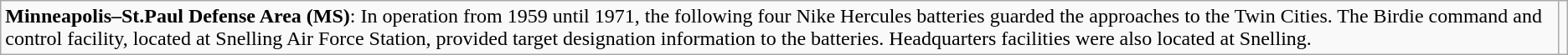<table class="wikitable borderless">
<tr valign="top">
<td><strong>Minneapolis–St.Paul Defense Area (MS)</strong>: In operation from 1959 until 1971, the following four Nike Hercules batteries guarded the approaches to the Twin Cities. The Birdie command and control facility, located at Snelling Air Force Station, provided target designation information to the batteries. Headquarters facilities were also located at Snelling.</td>
<td></td>
</tr>
</table>
